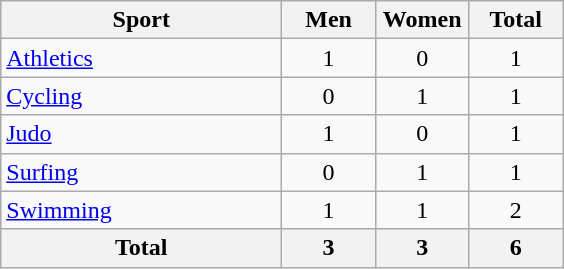<table class="wikitable sortable" style="text-align:center;">
<tr>
<th width=180>Sport</th>
<th width=55>Men</th>
<th width=55>Women</th>
<th width=55>Total</th>
</tr>
<tr>
<td align=left><a href='#'>Athletics</a></td>
<td>1</td>
<td>0</td>
<td>1</td>
</tr>
<tr>
<td align=left><a href='#'>Cycling</a></td>
<td>0</td>
<td>1</td>
<td>1</td>
</tr>
<tr>
<td align=left><a href='#'>Judo</a></td>
<td>1</td>
<td>0</td>
<td>1</td>
</tr>
<tr>
<td align=left><a href='#'>Surfing</a></td>
<td>0</td>
<td>1</td>
<td>1</td>
</tr>
<tr>
<td align=left><a href='#'>Swimming</a></td>
<td>1</td>
<td>1</td>
<td>2</td>
</tr>
<tr>
<th>Total</th>
<th>3</th>
<th>3</th>
<th>6</th>
</tr>
</table>
